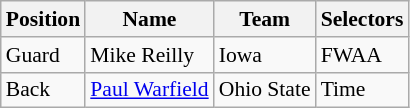<table class="wikitable" style="font-size: 90%">
<tr>
<th>Position</th>
<th>Name</th>
<th>Team</th>
<th>Selectors</th>
</tr>
<tr>
<td>Guard</td>
<td>Mike Reilly</td>
<td>Iowa</td>
<td>FWAA</td>
</tr>
<tr>
<td>Back</td>
<td><a href='#'>Paul Warfield</a></td>
<td>Ohio State</td>
<td>Time</td>
</tr>
</table>
